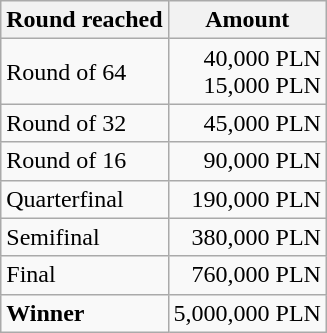<table class="wikitable" style="text-align:right">
<tr>
<th>Round reached</th>
<th>Amount</th>
</tr>
<tr>
<td align="left">Round of 64</td>
<td> 40,000 PLN<br> 15,000 PLN</td>
</tr>
<tr>
<td align="left">Round of 32</td>
<td>45,000 PLN</td>
</tr>
<tr>
<td align="left">Round of 16</td>
<td>90,000 PLN</td>
</tr>
<tr>
<td align="left">Quarterfinal</td>
<td>190,000 PLN</td>
</tr>
<tr>
<td align="left">Semifinal</td>
<td>380,000 PLN</td>
</tr>
<tr>
<td align="left">Final</td>
<td>760,000 PLN</td>
</tr>
<tr>
<td align="left"><strong>Winner</strong></td>
<td>5,000,000 PLN</td>
</tr>
</table>
